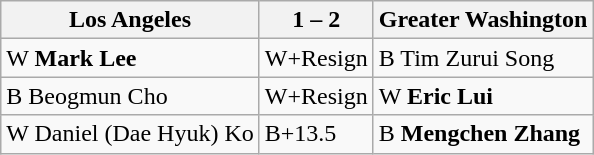<table class="wikitable">
<tr>
<th>Los Angeles</th>
<th>1 – 2</th>
<th>Greater Washington</th>
</tr>
<tr>
<td>W <strong>Mark Lee</strong></td>
<td>W+Resign</td>
<td>B Tim Zurui Song</td>
</tr>
<tr>
<td>B Beogmun Cho</td>
<td>W+Resign</td>
<td>W <strong>Eric Lui</strong></td>
</tr>
<tr>
<td>W Daniel (Dae Hyuk) Ko</td>
<td>B+13.5</td>
<td>B <strong>Mengchen Zhang</strong></td>
</tr>
</table>
